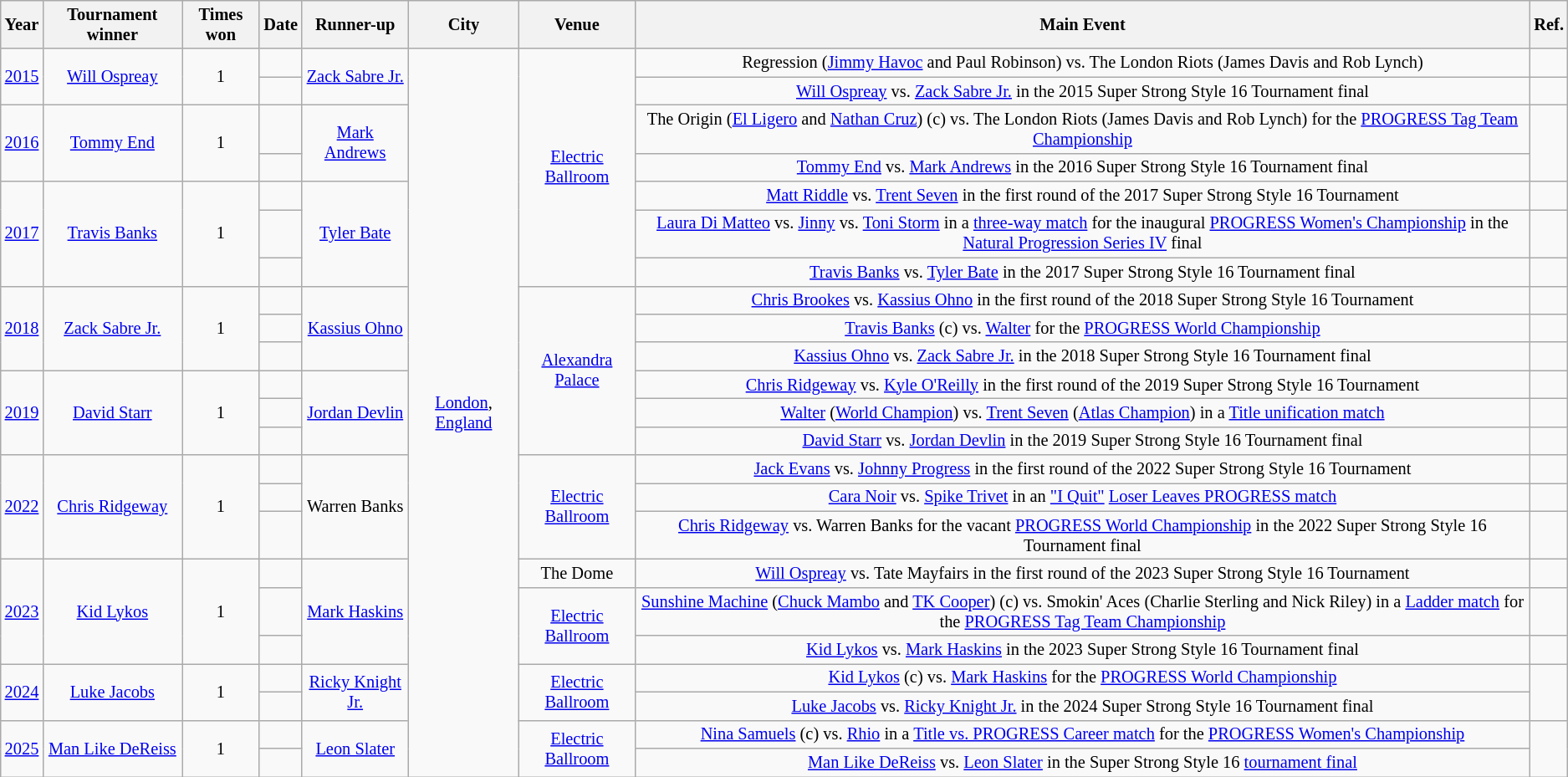<table class="sortable wikitable succession-box" style="font-size:85%; text-align:center;">
<tr>
<th>Year</th>
<th>Tournament winner</th>
<th>Times won</th>
<th>Date</th>
<th>Runner-up</th>
<th>City</th>
<th>Venue</th>
<th>Main Event</th>
<th>Ref.</th>
</tr>
<tr>
<td rowspan="2"><a href='#'>2015</a></td>
<td rowspan="2"><a href='#'>Will Ospreay</a></td>
<td rowspan="2">1</td>
<td></td>
<td rowspan="2"><a href='#'>Zack Sabre Jr.</a></td>
<td rowspan="23"><a href='#'>London</a>, <a href='#'>England</a></td>
<td rowspan="7"><a href='#'>Electric Ballroom</a></td>
<td>Regression (<a href='#'>Jimmy Havoc</a> and Paul Robinson) vs. The London Riots (James Davis and Rob Lynch)</td>
<td></td>
</tr>
<tr>
<td></td>
<td><a href='#'>Will Ospreay</a> vs. <a href='#'>Zack Sabre Jr.</a> in the 2015 Super Strong Style 16 Tournament final</td>
<td></td>
</tr>
<tr>
<td rowspan="2"><a href='#'>2016</a></td>
<td rowspan="2"><a href='#'>Tommy End</a></td>
<td rowspan="2">1</td>
<td></td>
<td rowspan="2"><a href='#'>Mark Andrews</a></td>
<td>The Origin (<a href='#'>El Ligero</a> and <a href='#'>Nathan Cruz</a>) (c) vs. The London Riots (James Davis and Rob Lynch) for the <a href='#'>PROGRESS Tag Team Championship</a></td>
<td rowspan="2"></td>
</tr>
<tr>
<td></td>
<td><a href='#'>Tommy End</a> vs. <a href='#'>Mark Andrews</a> in the 2016 Super Strong Style 16 Tournament final</td>
</tr>
<tr>
<td rowspan="3"><a href='#'>2017</a></td>
<td rowspan="3"><a href='#'>Travis Banks</a></td>
<td rowspan="3">1</td>
<td></td>
<td rowspan="3"><a href='#'>Tyler Bate</a></td>
<td><a href='#'>Matt Riddle</a> vs. <a href='#'>Trent Seven</a> in the first round of the 2017 Super Strong Style 16 Tournament</td>
<td></td>
</tr>
<tr>
<td></td>
<td><a href='#'>Laura Di Matteo</a> vs. <a href='#'>Jinny</a> vs. <a href='#'>Toni Storm</a> in a <a href='#'>three-way match</a> for the inaugural <a href='#'>PROGRESS Women's Championship</a> in the <a href='#'>Natural Progression Series IV</a> final</td>
<td></td>
</tr>
<tr>
<td></td>
<td><a href='#'>Travis Banks</a> vs. <a href='#'>Tyler Bate</a> in the 2017 Super Strong Style 16 Tournament final</td>
<td></td>
</tr>
<tr>
<td rowspan="3"><a href='#'>2018</a></td>
<td rowspan="3"><a href='#'>Zack Sabre Jr.</a></td>
<td rowspan="3">1</td>
<td></td>
<td rowspan="3"><a href='#'>Kassius Ohno</a></td>
<td rowspan="6"><a href='#'>Alexandra Palace</a></td>
<td><a href='#'>Chris Brookes</a> vs. <a href='#'>Kassius Ohno</a> in the first round of the 2018 Super Strong Style 16 Tournament</td>
<td></td>
</tr>
<tr>
<td></td>
<td><a href='#'>Travis Banks</a> (c) vs. <a href='#'>Walter</a> for the <a href='#'>PROGRESS World Championship</a></td>
<td></td>
</tr>
<tr>
<td></td>
<td><a href='#'>Kassius Ohno</a> vs. <a href='#'>Zack Sabre Jr.</a> in the 2018 Super Strong Style 16 Tournament final</td>
<td></td>
</tr>
<tr>
<td rowspan="3"><a href='#'>2019</a></td>
<td rowspan="3"><a href='#'>David Starr</a></td>
<td rowspan="3">1</td>
<td></td>
<td rowspan="3"><a href='#'>Jordan Devlin</a></td>
<td><a href='#'>Chris Ridgeway</a> vs. <a href='#'>Kyle O'Reilly</a> in the first round of the 2019 Super Strong Style 16 Tournament</td>
<td></td>
</tr>
<tr>
<td></td>
<td><a href='#'>Walter</a> (<a href='#'>World Champion</a>) vs. <a href='#'>Trent Seven</a> (<a href='#'>Atlas Champion</a>) in a <a href='#'>Title unification match</a></td>
<td></td>
</tr>
<tr>
<td></td>
<td><a href='#'>David Starr</a> vs. <a href='#'>Jordan Devlin</a> in the 2019 Super Strong Style 16 Tournament final</td>
<td></td>
</tr>
<tr>
<td rowspan="3"><a href='#'>2022</a></td>
<td rowspan="3"><a href='#'>Chris Ridgeway</a></td>
<td rowspan="3">1</td>
<td></td>
<td rowspan="3">Warren Banks</td>
<td rowspan="3"><a href='#'>Electric Ballroom</a></td>
<td><a href='#'>Jack Evans</a> vs. <a href='#'>Johnny Progress</a> in the first round of the 2022 Super Strong Style 16 Tournament</td>
<td></td>
</tr>
<tr>
<td></td>
<td><a href='#'>Cara Noir</a> vs. <a href='#'>Spike Trivet</a> in an <a href='#'>"I Quit"</a> <a href='#'>Loser Leaves PROGRESS match</a></td>
<td></td>
</tr>
<tr>
<td></td>
<td><a href='#'>Chris Ridgeway</a> vs. Warren Banks for the vacant <a href='#'>PROGRESS World Championship</a> in the 2022 Super Strong Style 16 Tournament final</td>
<td></td>
</tr>
<tr>
<td rowspan="3"><a href='#'>2023</a></td>
<td rowspan="3"><a href='#'>Kid Lykos</a></td>
<td rowspan="3">1</td>
<td></td>
<td rowspan="3"><a href='#'>Mark Haskins</a></td>
<td>The Dome</td>
<td><a href='#'>Will Ospreay</a> vs. Tate Mayfairs in the first round of the 2023 Super Strong Style 16 Tournament</td>
<td></td>
</tr>
<tr>
<td></td>
<td rowspan="2"><a href='#'>Electric Ballroom</a></td>
<td><a href='#'>Sunshine Machine</a> (<a href='#'>Chuck Mambo</a> and <a href='#'>TK Cooper</a>) (c) vs. Smokin' Aces (Charlie Sterling and Nick Riley) in a <a href='#'>Ladder match</a> for the <a href='#'>PROGRESS Tag Team Championship</a></td>
<td></td>
</tr>
<tr>
<td></td>
<td><a href='#'>Kid Lykos</a> vs. <a href='#'>Mark Haskins</a> in the 2023 Super Strong Style 16 Tournament final</td>
<td></td>
</tr>
<tr>
<td rowspan="2"><a href='#'>2024</a></td>
<td rowspan="2"><a href='#'>Luke Jacobs</a></td>
<td rowspan="2">1</td>
<td></td>
<td rowspan="2"><a href='#'>Ricky Knight Jr.</a></td>
<td rowspan="2"><a href='#'>Electric Ballroom</a></td>
<td><a href='#'>Kid Lykos</a> (c) vs. <a href='#'>Mark Haskins</a> for the <a href='#'>PROGRESS World Championship</a></td>
<td rowspan=2></td>
</tr>
<tr>
<td></td>
<td><a href='#'>Luke Jacobs</a> vs. <a href='#'>Ricky Knight Jr.</a> in the 2024 Super Strong Style 16 Tournament final</td>
</tr>
<tr>
<td rowspan="2"><a href='#'>2025</a></td>
<td rowspan="2"><a href='#'>Man Like DeReiss</a></td>
<td rowspan="2">1</td>
<td></td>
<td rowspan="2"><a href='#'>Leon Slater</a></td>
<td rowspan="2"><a href='#'>Electric Ballroom</a></td>
<td><a href='#'>Nina Samuels</a> (c) vs. <a href='#'>Rhio</a> in a <a href='#'>Title vs. PROGRESS Career match</a> for the <a href='#'>PROGRESS Women's Championship</a></td>
<td rowspan=2></td>
</tr>
<tr>
<td></td>
<td><a href='#'>Man Like DeReiss</a> vs. <a href='#'>Leon Slater</a> in the Super Strong Style 16 <a href='#'>tournament final</a></td>
</tr>
</table>
